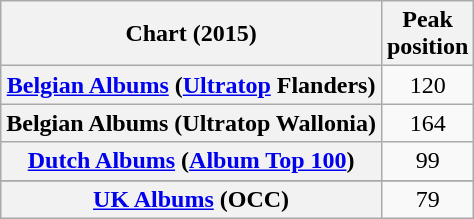<table class="wikitable sortable plainrowheaders">
<tr>
<th scope="col">Chart (2015)</th>
<th scope="col">Peak<br>position</th>
</tr>
<tr>
<th scope="row"><a href='#'>Belgian Albums</a> (<a href='#'>Ultratop</a> Flanders)</th>
<td align="center">120</td>
</tr>
<tr>
<th scope="row">Belgian Albums (Ultratop Wallonia)</th>
<td align="center">164</td>
</tr>
<tr>
<th scope="row"><a href='#'>Dutch Albums</a> (<a href='#'>Album Top 100</a>)</th>
<td align="center">99</td>
</tr>
<tr>
</tr>
<tr>
<th scope="row"><a href='#'>UK Albums</a> (OCC)</th>
<td align="center">79</td>
</tr>
</table>
